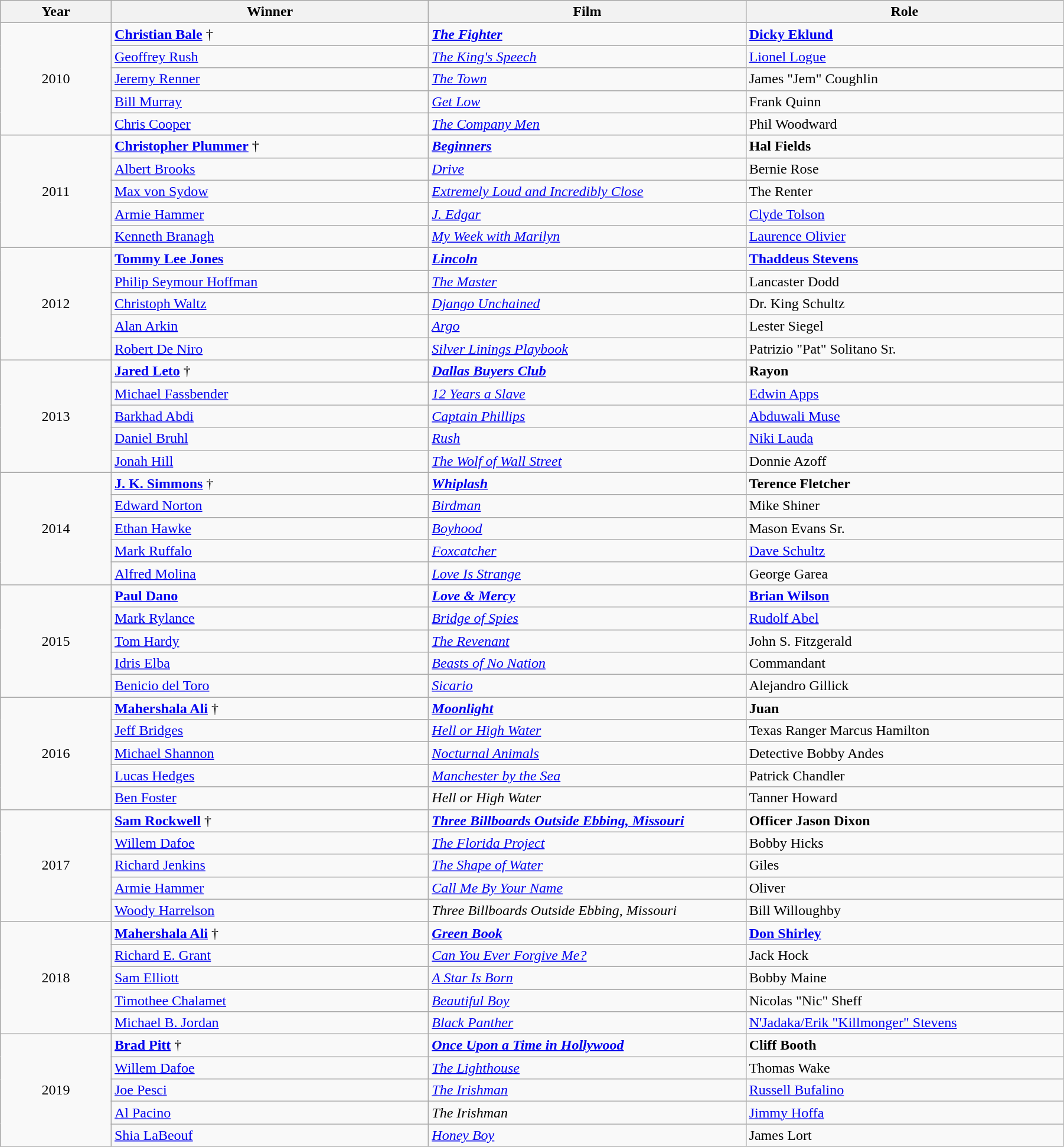<table class="wikitable" width="95%" cellpadding="5">
<tr>
<th width="100"><strong>Year</strong></th>
<th width="300"><strong>Winner</strong></th>
<th width="300"><strong>Film</strong></th>
<th width="300"><strong>Role</strong></th>
</tr>
<tr>
<td rowspan="5" style="text-align:center;">2010</td>
<td><strong><a href='#'>Christian Bale</a></strong> †</td>
<td><em><a href='#'><strong>The Fighter</strong></a></em></td>
<td><a href='#'><strong>Dicky Eklund</strong></a></td>
</tr>
<tr>
<td><a href='#'>Geoffrey Rush</a></td>
<td><em><a href='#'>The King's Speech</a></em></td>
<td><a href='#'>Lionel Logue</a></td>
</tr>
<tr>
<td><a href='#'>Jeremy Renner</a></td>
<td><em><a href='#'>The Town</a></em></td>
<td>James "Jem" Coughlin</td>
</tr>
<tr>
<td><a href='#'>Bill Murray</a></td>
<td><em><a href='#'>Get Low</a></em></td>
<td>Frank Quinn</td>
</tr>
<tr>
<td><a href='#'>Chris Cooper</a></td>
<td><em><a href='#'>The Company Men</a></em></td>
<td>Phil Woodward</td>
</tr>
<tr>
<td rowspan="5" style="text-align:center;">2011</td>
<td><strong><a href='#'>Christopher Plummer</a></strong> †</td>
<td><strong><em><a href='#'>Beginners</a></em></strong></td>
<td><strong>Hal Fields</strong></td>
</tr>
<tr>
<td><a href='#'>Albert Brooks</a></td>
<td><em><a href='#'>Drive</a></em></td>
<td>Bernie Rose</td>
</tr>
<tr>
<td><a href='#'>Max von Sydow</a></td>
<td><em><a href='#'>Extremely Loud and Incredibly Close</a></em></td>
<td>The Renter</td>
</tr>
<tr>
<td><a href='#'>Armie Hammer</a></td>
<td><em><a href='#'>J. Edgar</a></em></td>
<td><a href='#'>Clyde Tolson</a></td>
</tr>
<tr>
<td><a href='#'>Kenneth Branagh</a></td>
<td><em><a href='#'>My Week with Marilyn</a></em></td>
<td><a href='#'>Laurence Olivier</a></td>
</tr>
<tr>
<td rowspan="5" style="text-align:center;">2012</td>
<td><strong><a href='#'>Tommy Lee Jones</a></strong></td>
<td><em><a href='#'><strong>Lincoln</strong></a></em></td>
<td><a href='#'><strong>Thaddeus Stevens</strong></a></td>
</tr>
<tr>
<td><a href='#'>Philip Seymour Hoffman</a></td>
<td><em><a href='#'>The Master</a></em></td>
<td>Lancaster Dodd</td>
</tr>
<tr>
<td><a href='#'>Christoph Waltz</a></td>
<td><em><a href='#'>Django Unchained</a></em></td>
<td>Dr. King Schultz</td>
</tr>
<tr>
<td><a href='#'>Alan Arkin</a></td>
<td><em><a href='#'>Argo</a></em></td>
<td>Lester Siegel</td>
</tr>
<tr>
<td><a href='#'>Robert De Niro</a></td>
<td><em><a href='#'>Silver Linings Playbook</a></em></td>
<td>Patrizio "Pat" Solitano Sr.</td>
</tr>
<tr>
<td rowspan="5" style="text-align:center;">2013</td>
<td><strong><a href='#'>Jared Leto</a></strong> †</td>
<td><em><a href='#'><strong>Dallas Buyers Club</strong></a></em></td>
<td><strong>Rayon</strong></td>
</tr>
<tr>
<td><a href='#'>Michael Fassbender</a></td>
<td><em><a href='#'>12 Years a Slave</a></em></td>
<td><a href='#'>Edwin Apps</a></td>
</tr>
<tr>
<td><a href='#'>Barkhad Abdi</a></td>
<td><em><a href='#'>Captain Phillips</a></em></td>
<td><a href='#'>Abduwali Muse</a></td>
</tr>
<tr>
<td><a href='#'>Daniel Bruhl</a></td>
<td><em><a href='#'>Rush</a></em></td>
<td><a href='#'>Niki Lauda</a></td>
</tr>
<tr>
<td><a href='#'>Jonah Hill</a></td>
<td><em><a href='#'>The Wolf of Wall Street</a></em></td>
<td>Donnie Azoff</td>
</tr>
<tr>
<td rowspan="5" style="text-align:center;">2014</td>
<td><strong><a href='#'>J. K. Simmons</a></strong> †</td>
<td><em><a href='#'><strong>Whiplash</strong></a></em></td>
<td><strong>Terence Fletcher</strong></td>
</tr>
<tr>
<td><a href='#'>Edward Norton</a></td>
<td><em><a href='#'>Birdman</a></em></td>
<td>Mike Shiner</td>
</tr>
<tr>
<td><a href='#'>Ethan Hawke</a></td>
<td><em><a href='#'>Boyhood</a></em></td>
<td>Mason Evans Sr.</td>
</tr>
<tr>
<td><a href='#'>Mark Ruffalo</a></td>
<td><em><a href='#'>Foxcatcher</a></em></td>
<td><a href='#'>Dave Schultz</a></td>
</tr>
<tr>
<td><a href='#'>Alfred Molina</a></td>
<td><em><a href='#'>Love Is Strange</a></em></td>
<td>George Garea</td>
</tr>
<tr>
<td rowspan="5" style="text-align:center;">2015</td>
<td><strong><a href='#'>Paul Dano</a></strong></td>
<td><em><a href='#'><strong>Love & Mercy</strong></a></em></td>
<td><a href='#'><strong>Brian Wilson</strong></a></td>
</tr>
<tr>
<td><a href='#'>Mark Rylance</a></td>
<td><em><a href='#'>Bridge of Spies</a></em></td>
<td><a href='#'>Rudolf Abel</a></td>
</tr>
<tr>
<td><a href='#'>Tom Hardy</a></td>
<td><em><a href='#'>The Revenant</a></em></td>
<td>John S. Fitzgerald</td>
</tr>
<tr>
<td><a href='#'>Idris Elba</a></td>
<td><em><a href='#'>Beasts of No Nation</a></em></td>
<td>Commandant</td>
</tr>
<tr>
<td><a href='#'>Benicio del Toro</a></td>
<td><em><a href='#'>Sicario</a></em></td>
<td>Alejandro Gillick</td>
</tr>
<tr>
<td rowspan="5" style="text-align:center;">2016</td>
<td><strong><a href='#'>Mahershala Ali</a></strong> †</td>
<td><em><a href='#'><strong>Moonlight</strong></a></em></td>
<td><strong>Juan</strong></td>
</tr>
<tr>
<td><a href='#'>Jeff Bridges</a></td>
<td><em><a href='#'>Hell or High Water</a></em></td>
<td>Texas Ranger Marcus Hamilton</td>
</tr>
<tr>
<td><a href='#'>Michael Shannon</a></td>
<td><em><a href='#'>Nocturnal Animals</a></em></td>
<td>Detective Bobby Andes</td>
</tr>
<tr>
<td><a href='#'>Lucas Hedges</a></td>
<td><em><a href='#'>Manchester by the Sea</a></em></td>
<td>Patrick Chandler</td>
</tr>
<tr>
<td><a href='#'>Ben Foster</a></td>
<td><em>Hell or High Water</em></td>
<td>Tanner Howard</td>
</tr>
<tr>
<td rowspan="5" style="text-align:center;">2017</td>
<td><strong><a href='#'>Sam Rockwell</a></strong> †</td>
<td><em><a href='#'><strong>Three Billboards Outside Ebbing, Missouri</strong></a></em></td>
<td><strong>Officer Jason Dixon</strong></td>
</tr>
<tr>
<td><a href='#'>Willem Dafoe</a></td>
<td><em><a href='#'>The Florida Project</a></em></td>
<td>Bobby Hicks</td>
</tr>
<tr>
<td><a href='#'>Richard Jenkins</a></td>
<td><em><a href='#'>The Shape of Water</a></em></td>
<td>Giles</td>
</tr>
<tr>
<td><a href='#'>Armie Hammer</a></td>
<td><em><a href='#'>Call Me By Your Name</a></em></td>
<td>Oliver</td>
</tr>
<tr>
<td><a href='#'>Woody Harrelson</a></td>
<td><em>Three Billboards Outside Ebbing, Missouri</em></td>
<td>Bill Willoughby</td>
</tr>
<tr>
<td rowspan="5" style="text-align:center;">2018</td>
<td><strong><a href='#'>Mahershala Ali</a></strong> †</td>
<td><em><a href='#'><strong>Green Book</strong></a></em></td>
<td><a href='#'><strong>Don Shirley</strong></a></td>
</tr>
<tr>
<td><a href='#'>Richard E. Grant</a></td>
<td><em><a href='#'>Can You Ever Forgive Me?</a></em></td>
<td>Jack Hock</td>
</tr>
<tr>
<td><a href='#'>Sam Elliott</a></td>
<td><em><a href='#'>A Star Is Born</a></em></td>
<td>Bobby Maine</td>
</tr>
<tr>
<td><a href='#'>Timothee Chalamet</a></td>
<td><em><a href='#'>Beautiful Boy</a></em></td>
<td>Nicolas "Nic" Sheff</td>
</tr>
<tr>
<td><a href='#'>Michael B. Jordan</a></td>
<td><em><a href='#'>Black Panther</a></em></td>
<td><a href='#'>N'Jadaka/Erik "Killmonger" Stevens</a></td>
</tr>
<tr>
<td rowspan="5" style="text-align:center;">2019</td>
<td><strong><a href='#'>Brad Pitt</a></strong> †</td>
<td><em><a href='#'><strong>Once Upon a Time in Hollywood</strong></a></em></td>
<td><strong>Cliff Booth</strong></td>
</tr>
<tr>
<td><a href='#'>Willem Dafoe</a></td>
<td><em><a href='#'>The Lighthouse</a></em></td>
<td>Thomas Wake</td>
</tr>
<tr>
<td><a href='#'>Joe Pesci</a></td>
<td><em><a href='#'>The Irishman</a></em></td>
<td><a href='#'>Russell Bufalino</a></td>
</tr>
<tr>
<td><a href='#'>Al Pacino</a></td>
<td><em>The Irishman</em></td>
<td><a href='#'>Jimmy Hoffa</a></td>
</tr>
<tr>
<td><a href='#'>Shia LaBeouf</a></td>
<td><em><a href='#'>Honey Boy</a></em></td>
<td>James Lort</td>
</tr>
</table>
